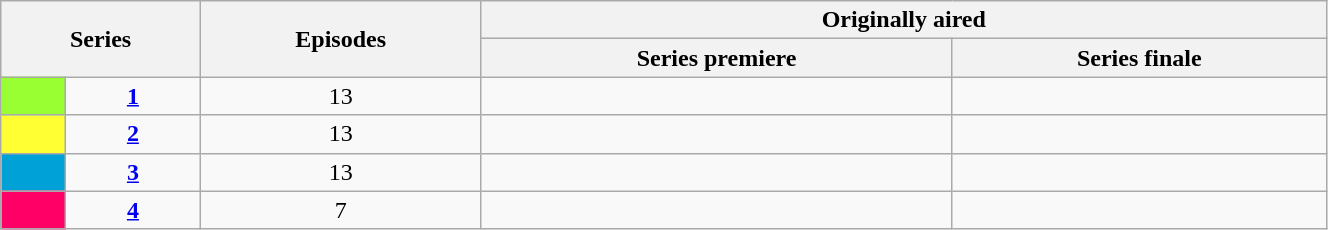<table class="wikitable" style="text-align:center; width:70%;">
<tr>
<th colspan="2" rowspan="2">Series</th>
<th rowspan="2">Episodes</th>
<th colspan="2">Originally aired</th>
</tr>
<tr>
<th>Series premiere</th>
<th>Series finale</th>
</tr>
<tr>
<td style="background:#99FF33; color:#99FF33; text-align:center;"></td>
<td><strong><a href='#'>1</a></strong></td>
<td>13</td>
<td></td>
<td></td>
</tr>
<tr>
<td style="background:#FFFF33; color:#FFFF33; text-align:center;"></td>
<td><strong><a href='#'>2</a></strong></td>
<td>13</td>
<td></td>
<td></td>
</tr>
<tr>
<td style="background:#00A1D7; color:#00A1D7; text-align:center;"></td>
<td><strong><a href='#'>3</a></strong></td>
<td>13</td>
<td></td>
<td></td>
</tr>
<tr>
<td style="background:#FF0066; color:#FF0066; text-align:center;"></td>
<td><strong><a href='#'>4</a></strong></td>
<td>7</td>
<td></td>
<td></td>
</tr>
</table>
